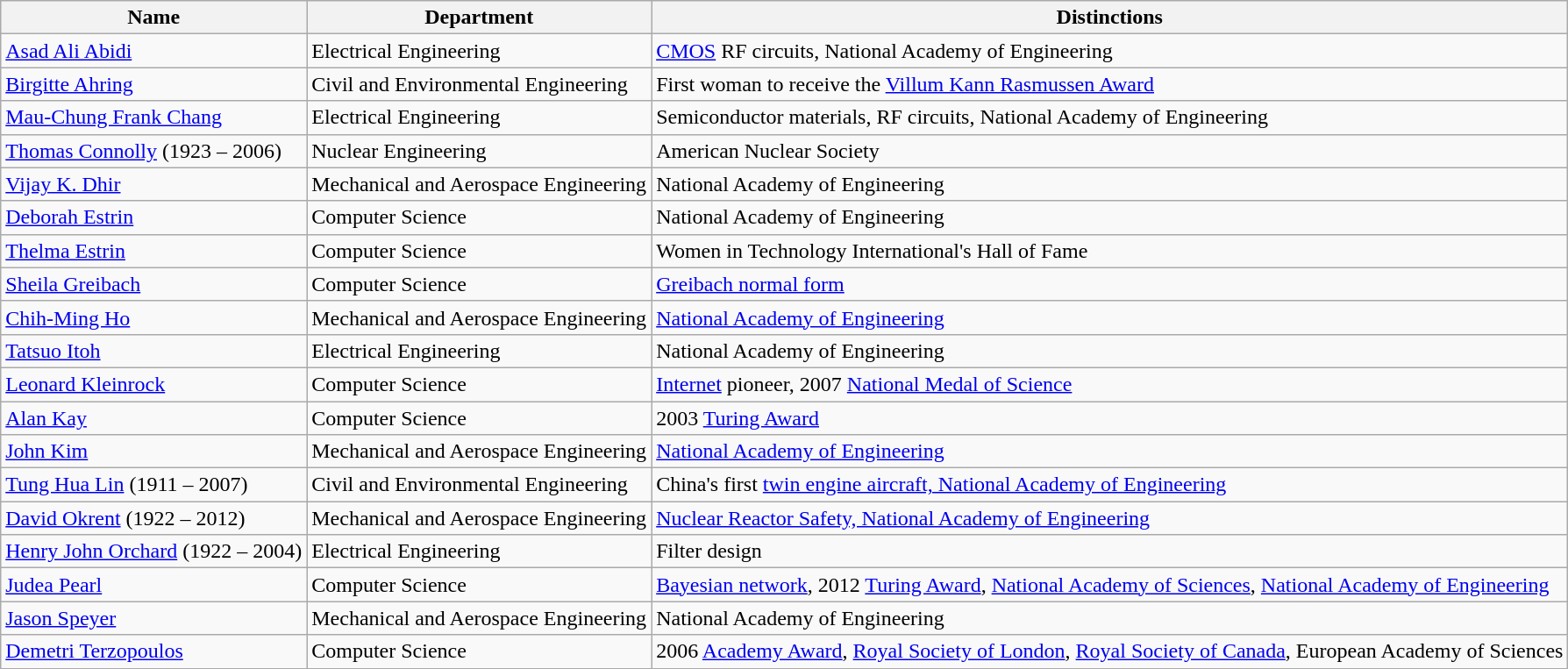<table class="wikitable">
<tr>
<th>Name</th>
<th>Department</th>
<th>Distinctions</th>
</tr>
<tr>
<td><a href='#'>Asad Ali Abidi</a></td>
<td>Electrical Engineering</td>
<td><a href='#'>CMOS</a> RF circuits, National Academy of Engineering</td>
</tr>
<tr>
<td><a href='#'>Birgitte Ahring</a></td>
<td>Civil and Environmental Engineering</td>
<td>First woman to receive the <a href='#'>Villum Kann Rasmussen Award</a></td>
</tr>
<tr>
<td><a href='#'>Mau-Chung Frank Chang</a></td>
<td>Electrical Engineering</td>
<td>Semiconductor materials, RF circuits, National Academy of Engineering</td>
</tr>
<tr>
<td><a href='#'>Thomas Connolly</a> (1923 – 2006)</td>
<td>Nuclear Engineering</td>
<td>American Nuclear Society</td>
</tr>
<tr>
<td><a href='#'>Vijay K. Dhir</a></td>
<td>Mechanical and Aerospace Engineering</td>
<td>National Academy of Engineering</td>
</tr>
<tr>
<td><a href='#'>Deborah Estrin</a></td>
<td>Computer Science</td>
<td>National Academy of Engineering</td>
</tr>
<tr>
<td><a href='#'>Thelma Estrin</a></td>
<td>Computer Science</td>
<td>Women in Technology International's Hall of Fame</td>
</tr>
<tr>
<td><a href='#'>Sheila Greibach</a></td>
<td>Computer Science</td>
<td><a href='#'>Greibach normal form</a></td>
</tr>
<tr>
<td><a href='#'>Chih-Ming Ho</a></td>
<td>Mechanical and Aerospace Engineering</td>
<td><a href='#'>National Academy of Engineering</a></td>
</tr>
<tr>
<td><a href='#'>Tatsuo Itoh</a></td>
<td>Electrical Engineering</td>
<td>National Academy of Engineering</td>
</tr>
<tr>
<td><a href='#'>Leonard Kleinrock</a></td>
<td>Computer Science</td>
<td><a href='#'>Internet</a> pioneer, 2007 <a href='#'>National Medal of Science</a></td>
</tr>
<tr>
<td><a href='#'>Alan Kay</a></td>
<td>Computer Science</td>
<td>2003 <a href='#'>Turing Award</a></td>
</tr>
<tr>
<td><a href='#'>John Kim</a></td>
<td>Mechanical and Aerospace Engineering</td>
<td><a href='#'>National Academy of Engineering</a></td>
</tr>
<tr>
<td><a href='#'>Tung Hua Lin</a> (1911 – 2007)</td>
<td>Civil and Environmental Engineering</td>
<td>China's first <a href='#'>twin engine aircraft, National Academy of Engineering</a></td>
</tr>
<tr>
<td><a href='#'>David Okrent</a> (1922 – 2012)</td>
<td>Mechanical and Aerospace Engineering</td>
<td><a href='#'>Nuclear Reactor Safety, National Academy of Engineering</a></td>
</tr>
<tr>
<td><a href='#'>Henry John Orchard</a> (1922 – 2004)</td>
<td>Electrical Engineering</td>
<td>Filter design</td>
</tr>
<tr>
<td><a href='#'>Judea Pearl</a></td>
<td>Computer Science</td>
<td><a href='#'>Bayesian network</a>, 2012 <a href='#'>Turing Award</a>, <a href='#'>National Academy of Sciences</a>, <a href='#'>National Academy of Engineering</a></td>
</tr>
<tr>
<td><a href='#'>Jason Speyer</a></td>
<td>Mechanical and Aerospace Engineering</td>
<td>National Academy of Engineering</td>
</tr>
<tr>
<td><a href='#'>Demetri Terzopoulos</a></td>
<td>Computer Science</td>
<td>2006 <a href='#'>Academy Award</a>, <a href='#'>Royal Society of London</a>, <a href='#'>Royal Society of Canada</a>, European Academy of Sciences</td>
</tr>
</table>
